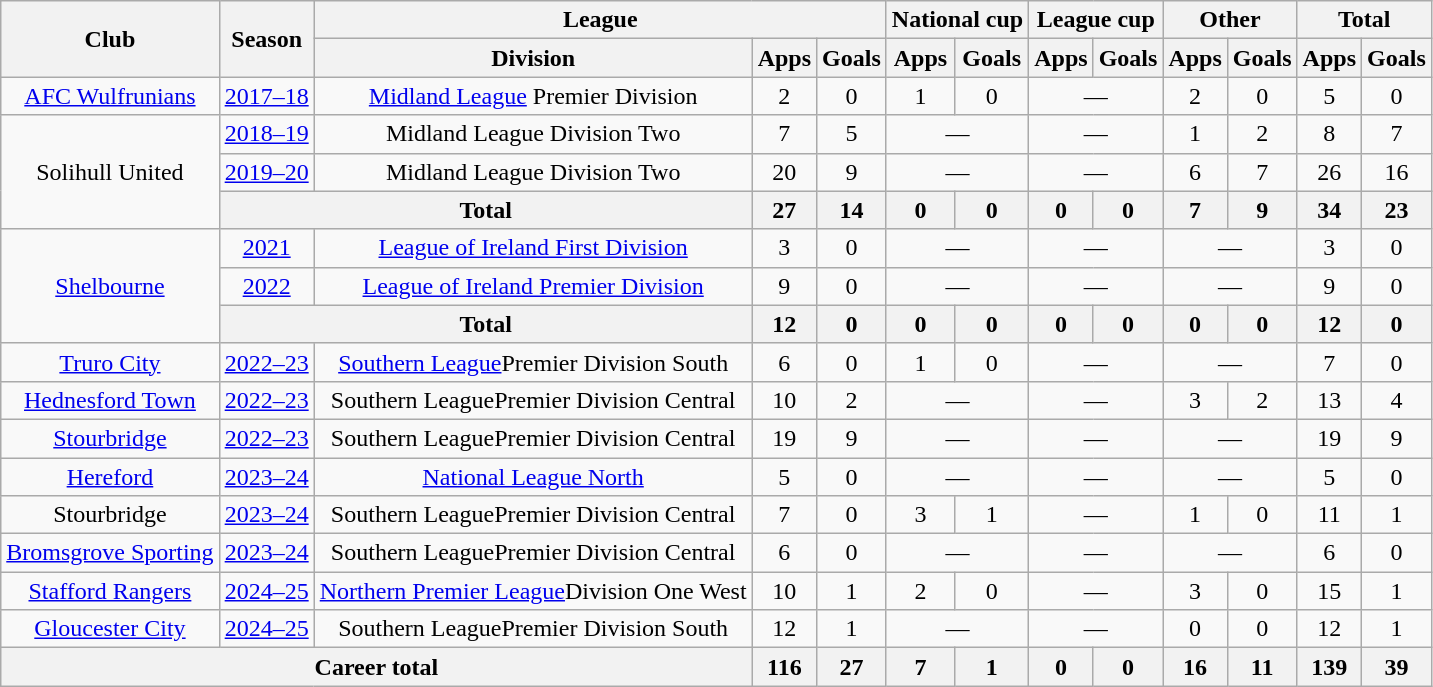<table class="wikitable" style="text-align: center;">
<tr>
<th rowspan="2">Club</th>
<th rowspan="2">Season</th>
<th colspan="3">League</th>
<th colspan="2">National cup</th>
<th colspan="2">League cup</th>
<th colspan="2">Other</th>
<th colspan="2">Total</th>
</tr>
<tr>
<th>Division</th>
<th>Apps</th>
<th>Goals</th>
<th>Apps</th>
<th>Goals</th>
<th>Apps</th>
<th>Goals</th>
<th>Apps</th>
<th>Goals</th>
<th>Apps</th>
<th>Goals</th>
</tr>
<tr>
<td><a href='#'>AFC Wulfrunians</a></td>
<td><a href='#'>2017–18</a></td>
<td><a href='#'>Midland League</a> Premier Division</td>
<td>2</td>
<td>0</td>
<td>1</td>
<td>0</td>
<td colspan="2">—</td>
<td>2</td>
<td>0</td>
<td>5</td>
<td>0</td>
</tr>
<tr>
<td rowspan="3">Solihull United</td>
<td><a href='#'>2018–19</a></td>
<td>Midland League Division Two</td>
<td>7</td>
<td>5</td>
<td colspan="2">—</td>
<td colspan="2">—</td>
<td>1</td>
<td>2</td>
<td>8</td>
<td>7</td>
</tr>
<tr>
<td><a href='#'>2019–20</a></td>
<td>Midland League Division Two</td>
<td>20</td>
<td>9</td>
<td colspan="2">—</td>
<td colspan="2">—</td>
<td>6</td>
<td>7</td>
<td>26</td>
<td>16</td>
</tr>
<tr>
<th colspan="2">Total</th>
<th>27</th>
<th>14</th>
<th>0</th>
<th>0</th>
<th>0</th>
<th>0</th>
<th>7</th>
<th>9</th>
<th>34</th>
<th>23</th>
</tr>
<tr>
<td rowspan="3"><a href='#'>Shelbourne</a></td>
<td><a href='#'>2021</a></td>
<td><a href='#'>League of Ireland First Division</a></td>
<td>3</td>
<td>0</td>
<td colspan="2">—</td>
<td colspan="2">—</td>
<td colspan="2">—</td>
<td>3</td>
<td>0</td>
</tr>
<tr>
<td><a href='#'>2022</a></td>
<td><a href='#'>League of Ireland Premier Division</a></td>
<td>9</td>
<td>0</td>
<td colspan="2">—</td>
<td colspan="2">—</td>
<td colspan="2">—</td>
<td>9</td>
<td>0</td>
</tr>
<tr>
<th colspan="2">Total</th>
<th>12</th>
<th>0</th>
<th>0</th>
<th>0</th>
<th>0</th>
<th>0</th>
<th>0</th>
<th>0</th>
<th>12</th>
<th>0</th>
</tr>
<tr>
<td><a href='#'>Truro City</a></td>
<td><a href='#'>2022–23</a></td>
<td><a href='#'>Southern League</a>Premier Division South</td>
<td>6</td>
<td>0</td>
<td>1</td>
<td>0</td>
<td colspan="2">—</td>
<td colspan="2">—</td>
<td>7</td>
<td>0</td>
</tr>
<tr>
<td><a href='#'>Hednesford Town</a></td>
<td><a href='#'>2022–23</a></td>
<td>Southern LeaguePremier Division Central</td>
<td>10</td>
<td>2</td>
<td colspan="2">—</td>
<td colspan="2">—</td>
<td>3</td>
<td>2</td>
<td>13</td>
<td>4</td>
</tr>
<tr>
<td><a href='#'>Stourbridge</a></td>
<td><a href='#'>2022–23</a></td>
<td>Southern LeaguePremier Division Central</td>
<td>19</td>
<td>9</td>
<td colspan="2">—</td>
<td colspan="2">—</td>
<td colspan="2">—</td>
<td>19</td>
<td>9</td>
</tr>
<tr>
<td><a href='#'>Hereford</a></td>
<td><a href='#'>2023–24</a></td>
<td><a href='#'>National League North</a></td>
<td>5</td>
<td>0</td>
<td colspan="2">—</td>
<td colspan="2">—</td>
<td colspan="2">—</td>
<td>5</td>
<td>0</td>
</tr>
<tr>
<td>Stourbridge</td>
<td><a href='#'>2023–24</a></td>
<td>Southern LeaguePremier Division Central</td>
<td>7</td>
<td>0</td>
<td>3</td>
<td>1</td>
<td colspan="2">—</td>
<td>1</td>
<td>0</td>
<td>11</td>
<td>1</td>
</tr>
<tr>
<td><a href='#'>Bromsgrove Sporting</a></td>
<td><a href='#'>2023–24</a></td>
<td>Southern LeaguePremier Division Central</td>
<td>6</td>
<td>0</td>
<td colspan="2">—</td>
<td colspan="2">—</td>
<td colspan="2">—</td>
<td>6</td>
<td>0</td>
</tr>
<tr>
<td><a href='#'>Stafford Rangers</a></td>
<td><a href='#'>2024–25</a></td>
<td><a href='#'>Northern Premier League</a>Division One West</td>
<td>10</td>
<td>1</td>
<td>2</td>
<td>0</td>
<td colspan="2">—</td>
<td>3</td>
<td>0</td>
<td>15</td>
<td>1</td>
</tr>
<tr>
<td><a href='#'>Gloucester City</a></td>
<td><a href='#'>2024–25</a></td>
<td>Southern LeaguePremier Division South</td>
<td>12</td>
<td>1</td>
<td colspan="2">—</td>
<td colspan="2">—</td>
<td>0</td>
<td>0</td>
<td>12</td>
<td>1</td>
</tr>
<tr>
<th colspan="3">Career total</th>
<th>116</th>
<th>27</th>
<th>7</th>
<th>1</th>
<th>0</th>
<th>0</th>
<th>16</th>
<th>11</th>
<th>139</th>
<th>39</th>
</tr>
</table>
